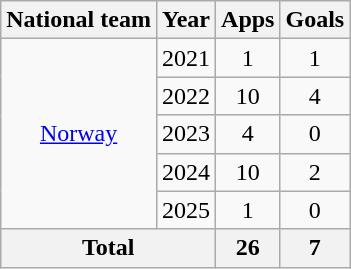<table class="wikitable" style="text-align:center">
<tr>
<th>National team</th>
<th>Year</th>
<th>Apps</th>
<th>Goals</th>
</tr>
<tr>
<td rowspan="5"><a href='#'>Norway</a></td>
<td>2021</td>
<td>1</td>
<td>1</td>
</tr>
<tr>
<td>2022</td>
<td>10</td>
<td>4</td>
</tr>
<tr>
<td>2023</td>
<td>4</td>
<td>0</td>
</tr>
<tr>
<td>2024</td>
<td>10</td>
<td>2</td>
</tr>
<tr>
<td>2025</td>
<td>1</td>
<td>0</td>
</tr>
<tr>
<th colspan="2">Total</th>
<th>26</th>
<th>7</th>
</tr>
</table>
